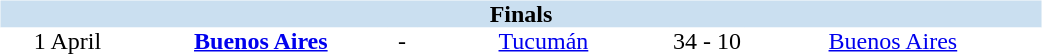<table width=700>
<tr>
<td width=700 valign="top"><br><table border=0 cellspacing=0 cellpadding=0 style="font-size: 100%; border-collapse: collapse;" width=100%>
<tr bgcolor="#CADFF0">
<td style="font-size:100%"; align="center" colspan="6"><strong>Finals</strong></td>
</tr>
<tr align=center bgcolor=#FFFFFF>
<td width=90>1 April</td>
<td width=170><strong><a href='#'>Buenos Aires</a></strong></td>
<td width=20>-</td>
<td width=170><a href='#'>Tucumán</a></td>
<td width=50>34 - 10</td>
<td width=200><a href='#'>Buenos Aires</a></td>
</tr>
</table>
</td>
</tr>
</table>
